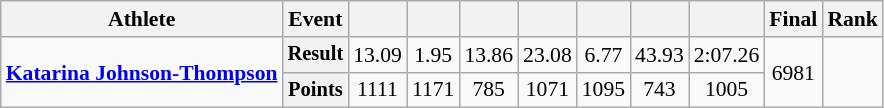<table class="wikitable" style="font-size:90%">
<tr>
<th>Athlete</th>
<th>Event</th>
<th></th>
<th></th>
<th></th>
<th></th>
<th></th>
<th></th>
<th></th>
<th>Final</th>
<th>Rank</th>
</tr>
<tr style=text-align:center>
<td rowspan=2 style=text-align:left><strong><a href='#'>Katarina Johnson-Thompson</a></strong></td>
<th style="font-size:95%">Result</th>
<td>13.09 </td>
<td>1.95</td>
<td>13.86 </td>
<td>23.08 </td>
<td>6.77</td>
<td>43.93 </td>
<td>2:07.26 </td>
<td rowspan=2>6981  </td>
<td rowspan=2></td>
</tr>
<tr style=text-align:center>
<th style="font-size:95%">Points</th>
<td>1111</td>
<td>1171</td>
<td>785</td>
<td>1071</td>
<td>1095</td>
<td>743</td>
<td>1005</td>
</tr>
</table>
